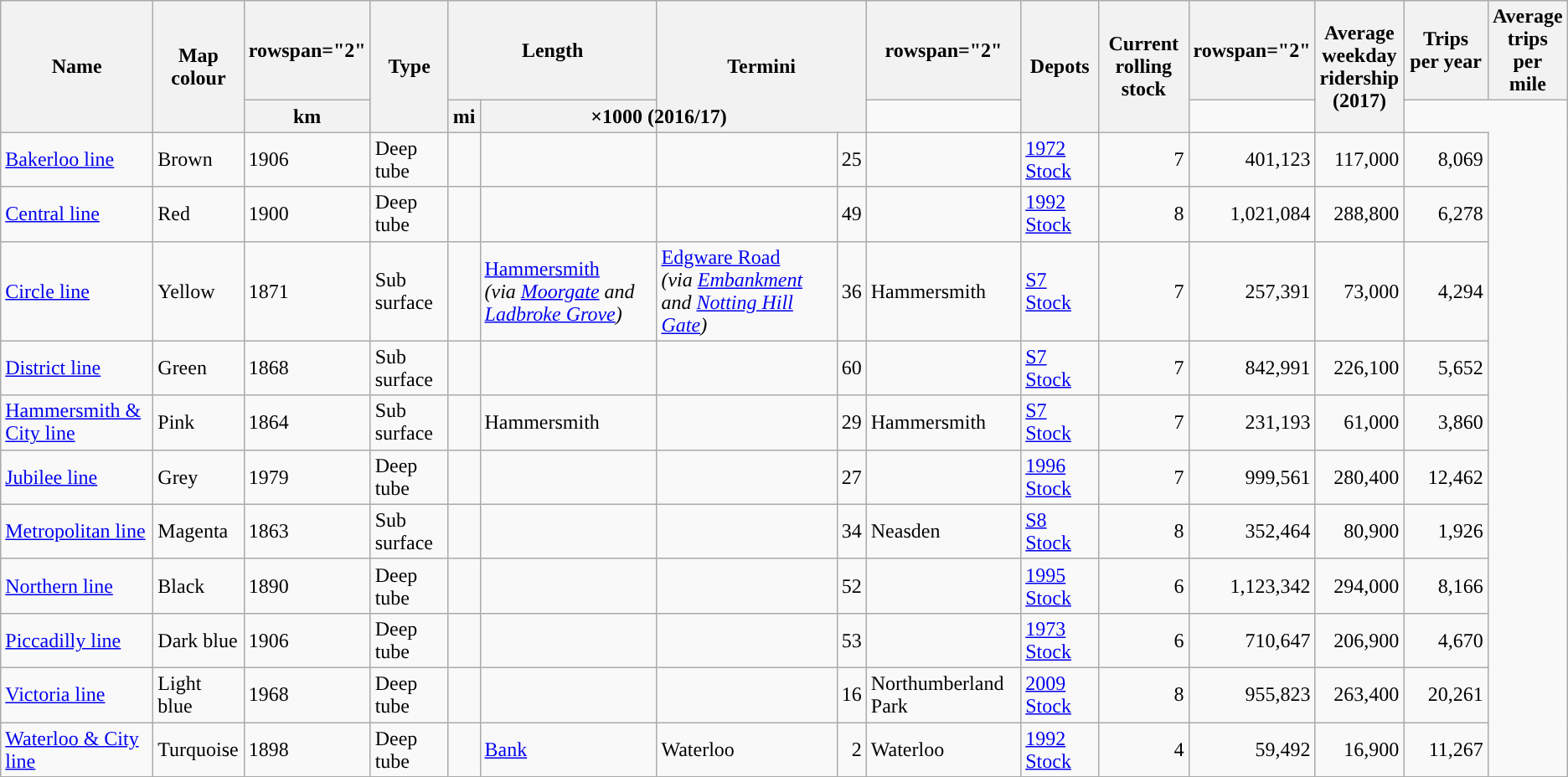<table class="sortable wikitable small">
<tr>
<th rowspan="2">Name</th>
<th rowspan="2" class="unsortable">Map<br>colour<br></th>
<th>rowspan="2" </th>
<th rowspan="2">Type</th>
<th colspan="2">Length</th>
<th colspan="2" rowspan="2" class="unsortable">Termini</th>
<th>rowspan="2" </th>
<th rowspan="2" class="unsortable">Depots</th>
<th rowspan="2">Current<br>rolling stock</th>
<th>rowspan="2" </th>
<th rowspan="2">Average<br>weekday<br>ridership<br>(2017)</th>
<th data-sort-type="number">Trips per year</th>
<th>Average<br>trips<br>per mile</th>
</tr>
<tr>
<th>km</th>
<th>mi</th>
<th colspan="2">×1000 (2016/17)</th>
</tr>
<tr>
<td style="text-align:left;"><a href='#'>Bakerloo line</a></td>
<td style="background:#">Brown</td>
<td>1906</td>
<td>Deep tube</td>
<td></td>
<td class="small"></td>
<td class="small"></td>
<td style="text-align:right;">25</td>
<td class="small"></td>
<td><a href='#'>1972 Stock</a></td>
<td style="text-align:right;">7</td>
<td style="text-align:right;">401,123</td>
<td style="text-align:right;">117,000</td>
<td style="text-align:right;">8,069</td>
</tr>
<tr>
<td style="text-align:left;"><a href='#'>Central line</a></td>
<td style="background:#">Red</td>
<td>1900</td>
<td>Deep tube</td>
<td></td>
<td class="small"></td>
<td class="small"></td>
<td style="text-align:right;">49</td>
<td class="small"></td>
<td><a href='#'>1992 Stock</a></td>
<td style="text-align:right;">8</td>
<td style="text-align:right;">1,021,084</td>
<td style="text-align:right;">288,800</td>
<td style="text-align:right;">6,278</td>
</tr>
<tr>
<td style="text-align:left;"><a href='#'>Circle line</a></td>
<td style="background:#">Yellow</td>
<td>1871</td>
<td>Sub surface</td>
<td></td>
<td class="small"><a href='#'>Hammersmith</a><br><em>(via <a href='#'>Moorgate</a> and <a href='#'>Ladbroke Grove</a>)</em></td>
<td class="small"><a href='#'>Edgware Road</a><br><em>(via <a href='#'>Embankment</a> and <a href='#'>Notting Hill Gate</a>)</em></td>
<td style="text-align:right;">36</td>
<td class="small">Hammersmith</td>
<td><a href='#'>S7 Stock</a></td>
<td style="text-align:right;">7</td>
<td style="text-align:right;">257,391</td>
<td style="text-align:right;">73,000</td>
<td style="text-align:right;">4,294</td>
</tr>
<tr>
<td style="text-align:left;"><a href='#'>District line</a></td>
<td style="background:#">Green</td>
<td>1868</td>
<td>Sub surface</td>
<td></td>
<td class="small"></td>
<td class="small"></td>
<td style="text-align:right;">60</td>
<td class="small"></td>
<td><a href='#'>S7 Stock</a></td>
<td style="text-align:right;">7</td>
<td style="text-align:right;">842,991</td>
<td style="text-align:right;">226,100</td>
<td style="text-align:right;">5,652</td>
</tr>
<tr>
<td style="text-align:left;"><a href='#'>Hammersmith & City line</a></td>
<td style="background:#">Pink</td>
<td>1864</td>
<td>Sub surface</td>
<td></td>
<td class="small">Hammersmith</td>
<td class="small"></td>
<td style="text-align:right;">29</td>
<td class="small">Hammersmith</td>
<td><a href='#'>S7 Stock</a></td>
<td style="text-align:right;">7</td>
<td style="text-align:right;">231,193</td>
<td style="text-align:right;">61,000</td>
<td style="text-align:right;">3,860</td>
</tr>
<tr>
<td style="text-align:left;"><a href='#'>Jubilee line</a></td>
<td style="background:#">Grey</td>
<td>1979</td>
<td>Deep tube</td>
<td></td>
<td class="small"></td>
<td class="small"></td>
<td style="text-align:right;">27</td>
<td class="small"></td>
<td><a href='#'>1996 Stock</a></td>
<td style="text-align:right;">7</td>
<td style="text-align:right;">999,561</td>
<td style="text-align:right;">280,400</td>
<td style="text-align:right;">12,462</td>
</tr>
<tr>
<td style="text-align:left;"><a href='#'>Metropolitan line</a></td>
<td style="background:#">Magenta</td>
<td>1863</td>
<td>Sub surface</td>
<td></td>
<td class="small"></td>
<td class="small"></td>
<td style="text-align:right;">34</td>
<td class="small">Neasden</td>
<td><a href='#'>S8 Stock</a></td>
<td style="text-align:right;">8</td>
<td style="text-align:right;">352,464</td>
<td style="text-align:right;">80,900</td>
<td style="text-align:right;">1,926</td>
</tr>
<tr>
<td style="text-align:left;"><a href='#'>Northern line</a></td>
<td style="background:#">Black</td>
<td>1890</td>
<td>Deep tube</td>
<td></td>
<td class="small"></td>
<td class="small"></td>
<td style="text-align:right;">52</td>
<td class="small"></td>
<td><a href='#'>1995 Stock</a></td>
<td style="text-align:right;">6</td>
<td style="text-align:right;">1,123,342</td>
<td style="text-align:right;">294,000</td>
<td style="text-align:right;">8,166</td>
</tr>
<tr>
<td style="text-align:left;"><a href='#'>Piccadilly line</a></td>
<td style="background:#">Dark blue</td>
<td>1906</td>
<td>Deep tube</td>
<td></td>
<td class="small"></td>
<td class="small"></td>
<td style="text-align:right;">53</td>
<td class="small"></td>
<td><a href='#'>1973 Stock</a></td>
<td style="text-align:right;">6</td>
<td style="text-align:right;">710,647</td>
<td style="text-align:right;">206,900</td>
<td style="text-align:right;">4,670</td>
</tr>
<tr>
<td style="text-align:left;"><a href='#'>Victoria line</a></td>
<td style="background:#">Light blue</td>
<td>1968</td>
<td>Deep tube</td>
<td></td>
<td class="small"></td>
<td class="small"></td>
<td style="text-align:right;">16</td>
<td class="small">Northumberland Park</td>
<td><a href='#'>2009 Stock</a></td>
<td style="text-align:right;">8</td>
<td style="text-align:right;">955,823</td>
<td style="text-align:right;">263,400</td>
<td style="text-align:right;">20,261</td>
</tr>
<tr>
<td style="text-align:left;"><a href='#'>Waterloo & City line</a></td>
<td style="background:#">Turquoise</td>
<td>1898</td>
<td>Deep tube</td>
<td></td>
<td class="small"><a href='#'>Bank</a></td>
<td class="small">Waterloo</td>
<td style="text-align:right;">2</td>
<td class="small">Waterloo</td>
<td><a href='#'>1992 Stock</a></td>
<td style="text-align:right;">4</td>
<td style="text-align:right;">59,492</td>
<td style="text-align:right;">16,900</td>
<td style="text-align:right;">11,267</td>
</tr>
</table>
